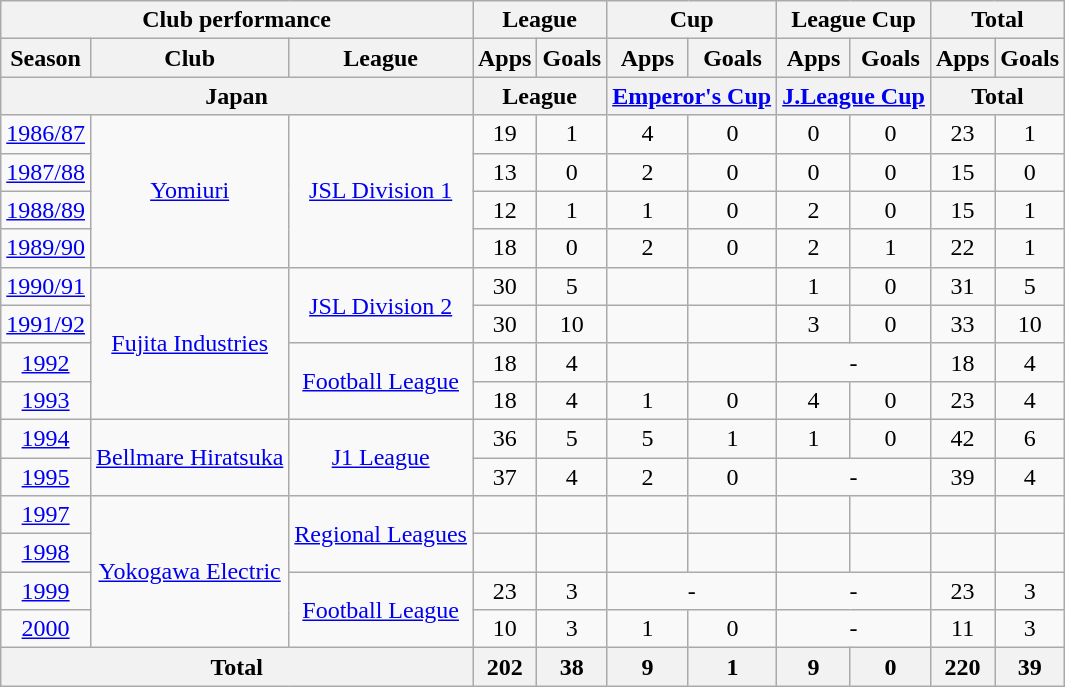<table class="wikitable" style="text-align:center;">
<tr>
<th colspan=3>Club performance</th>
<th colspan=2>League</th>
<th colspan=2>Cup</th>
<th colspan=2>League Cup</th>
<th colspan=2>Total</th>
</tr>
<tr>
<th>Season</th>
<th>Club</th>
<th>League</th>
<th>Apps</th>
<th>Goals</th>
<th>Apps</th>
<th>Goals</th>
<th>Apps</th>
<th>Goals</th>
<th>Apps</th>
<th>Goals</th>
</tr>
<tr>
<th colspan=3>Japan</th>
<th colspan=2>League</th>
<th colspan=2><a href='#'>Emperor's Cup</a></th>
<th colspan=2><a href='#'>J.League Cup</a></th>
<th colspan=2>Total</th>
</tr>
<tr>
<td><a href='#'>1986/87</a></td>
<td rowspan="4"><a href='#'>Yomiuri</a></td>
<td rowspan="4"><a href='#'>JSL Division 1</a></td>
<td>19</td>
<td>1</td>
<td>4</td>
<td>0</td>
<td>0</td>
<td>0</td>
<td>23</td>
<td>1</td>
</tr>
<tr>
<td><a href='#'>1987/88</a></td>
<td>13</td>
<td>0</td>
<td>2</td>
<td>0</td>
<td>0</td>
<td>0</td>
<td>15</td>
<td>0</td>
</tr>
<tr>
<td><a href='#'>1988/89</a></td>
<td>12</td>
<td>1</td>
<td>1</td>
<td>0</td>
<td>2</td>
<td>0</td>
<td>15</td>
<td>1</td>
</tr>
<tr>
<td><a href='#'>1989/90</a></td>
<td>18</td>
<td>0</td>
<td>2</td>
<td>0</td>
<td>2</td>
<td>1</td>
<td>22</td>
<td>1</td>
</tr>
<tr>
<td><a href='#'>1990/91</a></td>
<td rowspan="4"><a href='#'>Fujita Industries</a></td>
<td rowspan="2"><a href='#'>JSL Division 2</a></td>
<td>30</td>
<td>5</td>
<td></td>
<td></td>
<td>1</td>
<td>0</td>
<td>31</td>
<td>5</td>
</tr>
<tr>
<td><a href='#'>1991/92</a></td>
<td>30</td>
<td>10</td>
<td></td>
<td></td>
<td>3</td>
<td>0</td>
<td>33</td>
<td>10</td>
</tr>
<tr>
<td><a href='#'>1992</a></td>
<td rowspan="2"><a href='#'>Football League</a></td>
<td>18</td>
<td>4</td>
<td></td>
<td></td>
<td colspan="2">-</td>
<td>18</td>
<td>4</td>
</tr>
<tr>
<td><a href='#'>1993</a></td>
<td>18</td>
<td>4</td>
<td>1</td>
<td>0</td>
<td>4</td>
<td>0</td>
<td>23</td>
<td>4</td>
</tr>
<tr>
<td><a href='#'>1994</a></td>
<td rowspan="2"><a href='#'>Bellmare Hiratsuka</a></td>
<td rowspan="2"><a href='#'>J1 League</a></td>
<td>36</td>
<td>5</td>
<td>5</td>
<td>1</td>
<td>1</td>
<td>0</td>
<td>42</td>
<td>6</td>
</tr>
<tr>
<td><a href='#'>1995</a></td>
<td>37</td>
<td>4</td>
<td>2</td>
<td>0</td>
<td colspan="2">-</td>
<td>39</td>
<td>4</td>
</tr>
<tr>
<td><a href='#'>1997</a></td>
<td rowspan="4"><a href='#'>Yokogawa Electric</a></td>
<td rowspan="2"><a href='#'>Regional Leagues</a></td>
<td></td>
<td></td>
<td></td>
<td></td>
<td></td>
<td></td>
<td></td>
<td></td>
</tr>
<tr>
<td><a href='#'>1998</a></td>
<td></td>
<td></td>
<td></td>
<td></td>
<td></td>
<td></td>
<td></td>
<td></td>
</tr>
<tr>
<td><a href='#'>1999</a></td>
<td rowspan="2"><a href='#'>Football League</a></td>
<td>23</td>
<td>3</td>
<td colspan="2">-</td>
<td colspan="2">-</td>
<td>23</td>
<td>3</td>
</tr>
<tr>
<td><a href='#'>2000</a></td>
<td>10</td>
<td>3</td>
<td>1</td>
<td>0</td>
<td colspan="2">-</td>
<td>11</td>
<td>3</td>
</tr>
<tr>
<th colspan=3>Total</th>
<th>202</th>
<th>38</th>
<th>9</th>
<th>1</th>
<th>9</th>
<th>0</th>
<th>220</th>
<th>39</th>
</tr>
</table>
